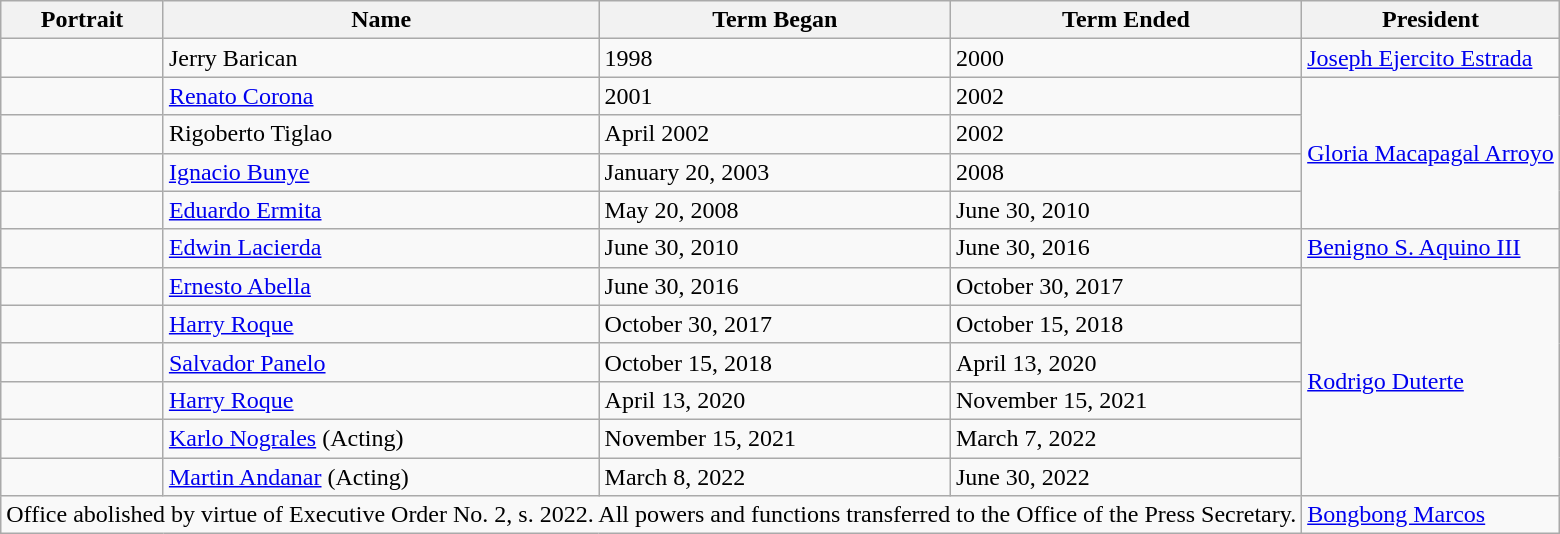<table class=wikitable>
<tr>
<th>Portrait</th>
<th>Name</th>
<th>Term Began</th>
<th>Term Ended</th>
<th>President</th>
</tr>
<tr>
<td></td>
<td>Jerry Barican</td>
<td>1998</td>
<td>2000</td>
<td><a href='#'>Joseph Ejercito Estrada</a></td>
</tr>
<tr>
<td></td>
<td><a href='#'>Renato Corona</a></td>
<td>2001</td>
<td>2002</td>
<td rowspan=4><a href='#'>Gloria Macapagal Arroyo</a></td>
</tr>
<tr>
<td></td>
<td>Rigoberto Tiglao</td>
<td>April 2002</td>
<td>2002</td>
</tr>
<tr>
<td></td>
<td><a href='#'>Ignacio Bunye</a></td>
<td>January 20, 2003</td>
<td>2008</td>
</tr>
<tr>
<td></td>
<td><a href='#'>Eduardo Ermita</a></td>
<td>May 20, 2008</td>
<td>June 30, 2010</td>
</tr>
<tr>
<td></td>
<td><a href='#'>Edwin Lacierda</a></td>
<td>June 30, 2010</td>
<td>June 30, 2016</td>
<td><a href='#'>Benigno S. Aquino III</a></td>
</tr>
<tr>
<td></td>
<td><a href='#'>Ernesto Abella</a></td>
<td>June 30, 2016</td>
<td>October 30, 2017</td>
<td rowspan=6><a href='#'>Rodrigo Duterte</a></td>
</tr>
<tr>
<td></td>
<td><a href='#'>Harry Roque</a></td>
<td>October 30, 2017</td>
<td>October 15, 2018</td>
</tr>
<tr>
<td></td>
<td><a href='#'>Salvador Panelo</a></td>
<td>October 15, 2018</td>
<td>April 13, 2020</td>
</tr>
<tr>
<td></td>
<td><a href='#'>Harry Roque</a></td>
<td>April 13, 2020</td>
<td>November 15, 2021</td>
</tr>
<tr>
<td></td>
<td><a href='#'>Karlo Nograles</a> (Acting)</td>
<td>November 15, 2021</td>
<td>March 7, 2022</td>
</tr>
<tr>
<td></td>
<td><a href='#'>Martin Andanar</a> (Acting)</td>
<td>March 8, 2022</td>
<td>June 30, 2022</td>
</tr>
<tr>
<td colspan="4">Office abolished by virtue of Executive Order No. 2, s. 2022. All powers and functions transferred to the Office of the Press Secretary.</td>
<td rowspan=1><a href='#'>Bongbong Marcos</a></td>
</tr>
</table>
